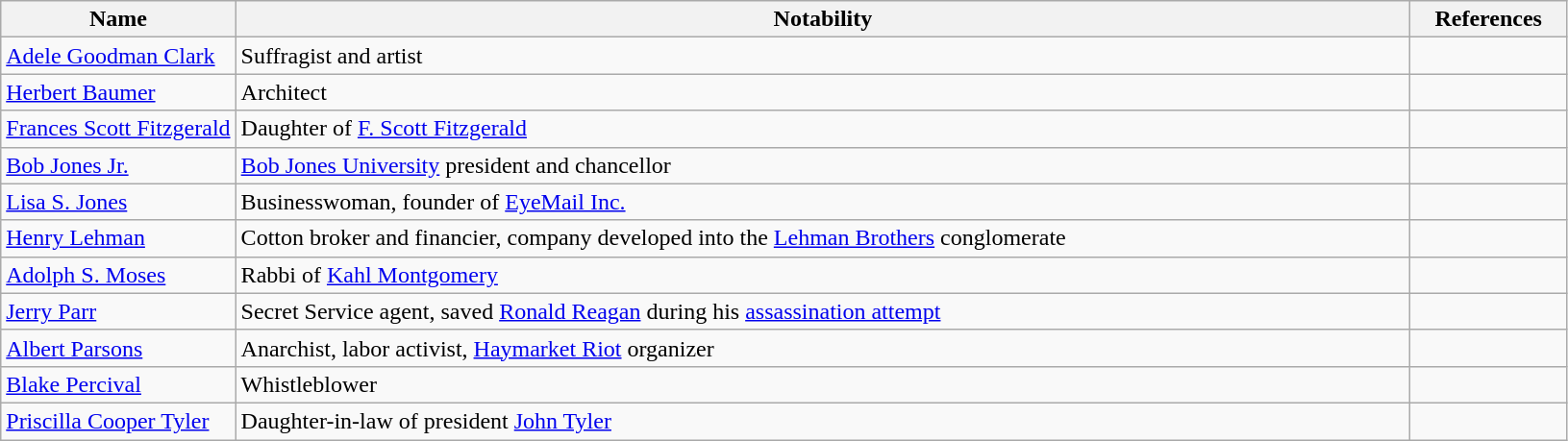<table class="wikitable sortable">
<tr>
<th width="15%">Name</th>
<th width="75%">Notability</th>
<th width="10%" class="unsortable">References</th>
</tr>
<tr>
<td><a href='#'>Adele Goodman Clark</a></td>
<td>Suffragist and artist</td>
<td></td>
</tr>
<tr>
<td><a href='#'>Herbert Baumer</a></td>
<td>Architect</td>
<td></td>
</tr>
<tr>
<td><a href='#'>Frances Scott Fitzgerald</a></td>
<td>Daughter of <a href='#'>F. Scott Fitzgerald</a></td>
<td></td>
</tr>
<tr>
<td><a href='#'>Bob Jones Jr.</a></td>
<td><a href='#'>Bob Jones University</a> president and chancellor</td>
<td></td>
</tr>
<tr>
<td><a href='#'>Lisa S. Jones</a></td>
<td>Businesswoman, founder of <a href='#'>EyeMail Inc.</a></td>
<td></td>
</tr>
<tr>
<td><a href='#'>Henry Lehman</a></td>
<td>Cotton broker and financier, company developed into the <a href='#'>Lehman Brothers</a> conglomerate</td>
<td></td>
</tr>
<tr>
<td><a href='#'>Adolph S. Moses</a></td>
<td>Rabbi of <a href='#'>Kahl Montgomery</a></td>
<td></td>
</tr>
<tr>
<td><a href='#'>Jerry Parr</a></td>
<td>Secret Service agent, saved <a href='#'>Ronald Reagan</a> during his <a href='#'>assassination attempt</a></td>
<td></td>
</tr>
<tr>
<td><a href='#'>Albert Parsons</a></td>
<td>Anarchist, labor activist, <a href='#'>Haymarket Riot</a> organizer</td>
<td></td>
</tr>
<tr>
<td><a href='#'>Blake Percival</a></td>
<td>Whistleblower</td>
<td></td>
</tr>
<tr>
<td><a href='#'>Priscilla Cooper Tyler</a></td>
<td>Daughter-in-law of president <a href='#'>John Tyler</a></td>
<td></td>
</tr>
</table>
